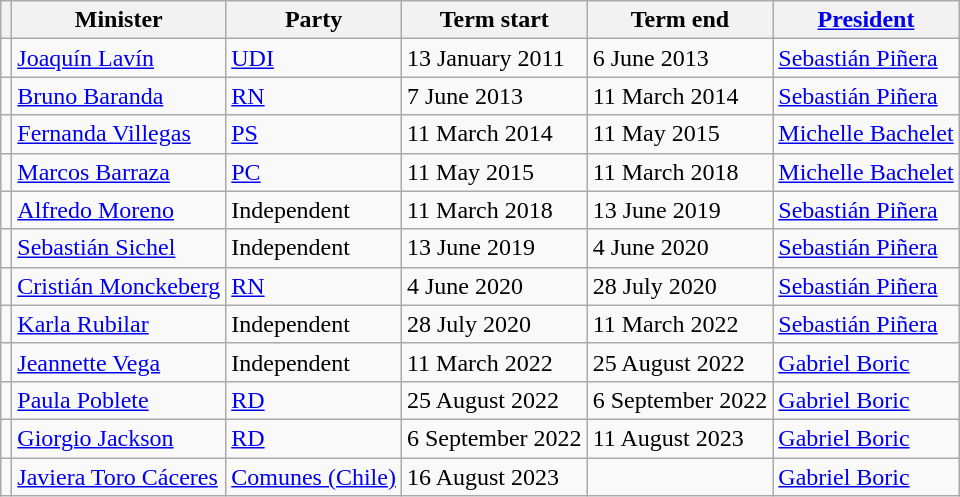<table class="wikitable">
<tr>
<th></th>
<th>Minister</th>
<th>Party</th>
<th>Term start</th>
<th>Term end</th>
<th><a href='#'>President</a></th>
</tr>
<tr>
<td></td>
<td><a href='#'>Joaquín Lavín</a></td>
<td><a href='#'>UDI</a></td>
<td>13 January 2011</td>
<td>6 June 2013</td>
<td><a href='#'>Sebastián Piñera</a></td>
</tr>
<tr>
<td></td>
<td><a href='#'>Bruno Baranda</a></td>
<td><a href='#'>RN</a></td>
<td>7 June 2013</td>
<td>11 March 2014</td>
<td><a href='#'>Sebastián Piñera</a></td>
</tr>
<tr>
<td></td>
<td><a href='#'>Fernanda Villegas</a></td>
<td><a href='#'>PS</a></td>
<td>11 March 2014</td>
<td>11 May 2015</td>
<td><a href='#'>Michelle Bachelet</a></td>
</tr>
<tr>
<td></td>
<td><a href='#'>Marcos Barraza</a></td>
<td><a href='#'>PC</a></td>
<td>11 May 2015</td>
<td>11 March 2018</td>
<td><a href='#'>Michelle Bachelet</a></td>
</tr>
<tr>
<td></td>
<td><a href='#'>Alfredo Moreno</a></td>
<td>Independent</td>
<td>11 March 2018</td>
<td>13 June 2019</td>
<td><a href='#'>Sebastián Piñera</a></td>
</tr>
<tr>
<td></td>
<td><a href='#'>Sebastián Sichel</a></td>
<td>Independent</td>
<td>13 June 2019</td>
<td>4 June 2020</td>
<td><a href='#'>Sebastián Piñera</a></td>
</tr>
<tr>
<td></td>
<td><a href='#'>Cristián Monckeberg</a></td>
<td><a href='#'>RN</a></td>
<td>4 June 2020</td>
<td>28 July 2020</td>
<td><a href='#'>Sebastián Piñera</a></td>
</tr>
<tr>
<td></td>
<td><a href='#'>Karla Rubilar</a></td>
<td>Independent</td>
<td>28 July 2020</td>
<td>11 March 2022</td>
<td><a href='#'>Sebastián Piñera</a></td>
</tr>
<tr>
<td></td>
<td><a href='#'>Jeannette Vega</a></td>
<td>Independent</td>
<td>11 March 2022</td>
<td>25 August 2022</td>
<td><a href='#'>Gabriel Boric</a></td>
</tr>
<tr>
<td></td>
<td><a href='#'>Paula Poblete</a></td>
<td><a href='#'>RD</a></td>
<td>25 August 2022</td>
<td>6 September 2022</td>
<td><a href='#'>Gabriel Boric</a></td>
</tr>
<tr>
<td></td>
<td><a href='#'>Giorgio Jackson</a></td>
<td><a href='#'>RD</a></td>
<td>6 September 2022</td>
<td>11 August 2023</td>
<td><a href='#'>Gabriel Boric</a></td>
</tr>
<tr>
<td></td>
<td><a href='#'>Javiera Toro Cáceres</a></td>
<td><a href='#'>Comunes (Chile)</a></td>
<td>16 August 2023</td>
<td></td>
<td><a href='#'>Gabriel Boric</a></td>
</tr>
</table>
